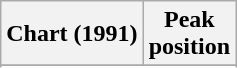<table class="wikitable sortable plainrowheaders">
<tr>
<th scope="col">Chart (1991)</th>
<th scope="col">Peak<br>position</th>
</tr>
<tr>
</tr>
<tr>
</tr>
<tr>
</tr>
</table>
